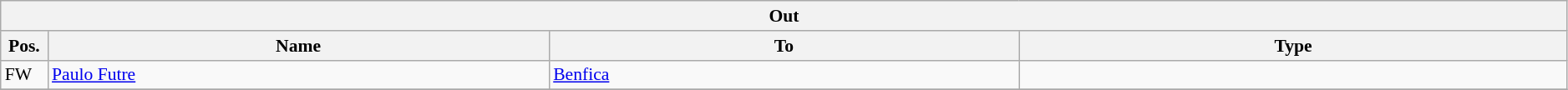<table class="wikitable" style="font-size:90%;width:99%;">
<tr>
<th colspan="4">Out</th>
</tr>
<tr>
<th width=3%>Pos.</th>
<th width=32%>Name</th>
<th width=30%>To</th>
<th width=35%>Type</th>
</tr>
<tr>
<td>FW</td>
<td><a href='#'>Paulo Futre</a></td>
<td><a href='#'>Benfica</a></td>
<td></td>
</tr>
<tr>
</tr>
</table>
